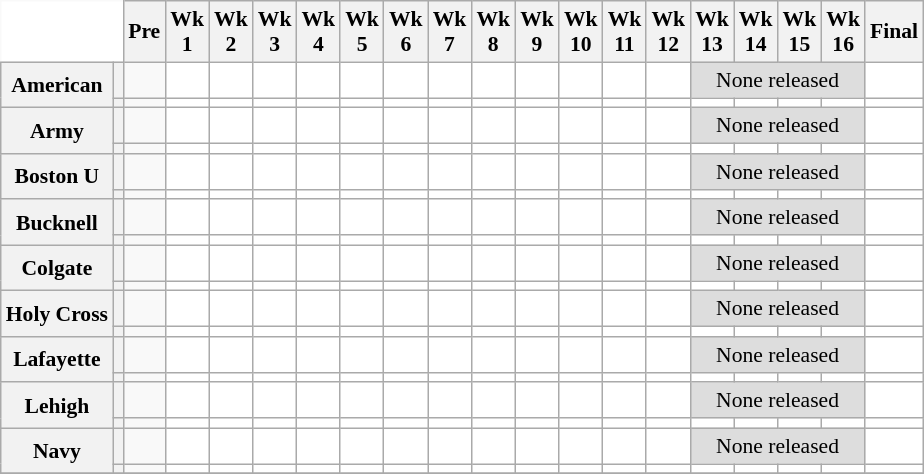<table class="wikitable" style="white-space:nowrap;font-size:90%;text-align:center;">
<tr>
<th colspan=2 style="background:white; border-top-style:hidden; border-left-style:hidden;"> </th>
<th>Pre</th>
<th>Wk<br> 1</th>
<th>Wk<br>2</th>
<th>Wk<br>3</th>
<th>Wk<br>4</th>
<th>Wk<br>5</th>
<th>Wk<br>6</th>
<th>Wk<br>7</th>
<th>Wk<br>8</th>
<th>Wk<br>9</th>
<th>Wk<br>10</th>
<th>Wk<br>11</th>
<th>Wk<br>12</th>
<th>Wk<br>13</th>
<th>Wk<br>14</th>
<th>Wk<br>15</th>
<th>Wk<br>16</th>
<th>Final</th>
</tr>
<tr>
<th rowspan=2 style=>American</th>
<th></th>
<td></td>
<td style="background:#FFF;"></td>
<td style="background:#FFF;"></td>
<td style="background:#FFF;"></td>
<td style="background:#FFF;"></td>
<td style="background:#FFF;"></td>
<td style="background:#FFF;"></td>
<td style="background:#FFF;"></td>
<td style="background:#FFF;"></td>
<td style="background:#FFF;"></td>
<td style="background:#FFF;"></td>
<td style="background:#FFF;"></td>
<td style="background:#FFF;"></td>
<td colspan="4" style="background:#DDD;">None released</td>
<td style="background:#FFF;"></td>
</tr>
<tr>
<th></th>
<td></td>
<td style="background:#FFF;"></td>
<td style="background:#FFF;"></td>
<td style="background:#FFF;"></td>
<td style="background:#FFF;"></td>
<td style="background:#FFF;"></td>
<td style="background:#FFF;"></td>
<td style="background:#FFF;"></td>
<td style="background:#FFF;"></td>
<td style="background:#FFF;"></td>
<td style="background:#FFF;"></td>
<td style="background:#FFF;"></td>
<td style="background:#FFF;"></td>
<td style="background:#FFF;"></td>
<td style="background:#FFF;"></td>
<td style="background:#FFF;"></td>
<td style="background:#FFF;"></td>
<td style="background:#FFF;"></td>
</tr>
<tr>
<th rowspan=2 style=>Army</th>
<th></th>
<td></td>
<td style="background:#FFF;"></td>
<td style="background:#FFF;"></td>
<td style="background:#FFF;"></td>
<td style="background:#FFF;"></td>
<td style="background:#FFF;"></td>
<td style="background:#FFF;"></td>
<td style="background:#FFF;"></td>
<td style="background:#FFF;"></td>
<td style="background:#FFF;"></td>
<td style="background:#FFF;"></td>
<td style="background:#FFF;"></td>
<td style="background:#FFF;"></td>
<td colspan="4" style="background:#DDD;">None released</td>
<td style="background:#FFF;"></td>
</tr>
<tr>
<th></th>
<td></td>
<td style="background:#FFF;"></td>
<td style="background:#FFF;"></td>
<td style="background:#FFF;"></td>
<td style="background:#FFF;"></td>
<td style="background:#FFF;"></td>
<td style="background:#FFF;"></td>
<td style="background:#FFF;"></td>
<td style="background:#FFF;"></td>
<td style="background:#FFF;"></td>
<td style="background:#FFF;"></td>
<td style="background:#FFF;"></td>
<td style="background:#FFF;"></td>
<td style="background:#FFF;"></td>
<td style="background:#FFF;"></td>
<td style="background:#FFF;"></td>
<td style="background:#FFF;"></td>
<td style="background:#FFF;"></td>
</tr>
<tr>
<th rowspan=2 style=>Boston U</th>
<th></th>
<td></td>
<td style="background:#FFF;"></td>
<td style="background:#FFF;"></td>
<td style="background:#FFF;"></td>
<td style="background:#FFF;"></td>
<td style="background:#FFF;"></td>
<td style="background:#FFF;"></td>
<td style="background:#FFF;"></td>
<td style="background:#FFF;"></td>
<td style="background:#FFF;"></td>
<td style="background:#FFF;"></td>
<td style="background:#FFF;"></td>
<td style="background:#FFF;"></td>
<td colspan="4" style="background:#DDD;">None released</td>
<td style="background:#FFF;"></td>
</tr>
<tr>
<th></th>
<td></td>
<td style="background:#FFF;"></td>
<td style="background:#FFF;"></td>
<td style="background:#FFF;"></td>
<td style="background:#FFF;"></td>
<td style="background:#FFF;"></td>
<td style="background:#FFF;"></td>
<td style="background:#FFF;"></td>
<td style="background:#FFF;"></td>
<td style="background:#FFF;"></td>
<td style="background:#FFF;"></td>
<td style="background:#FFF;"></td>
<td style="background:#FFF;"></td>
<td style="background:#FFF;"></td>
<td style="background:#FFF;"></td>
<td style="background:#FFF;"></td>
<td style="background:#FFF;"></td>
<td style="background:#FFF;"></td>
</tr>
<tr>
<th rowspan=2 style=>Bucknell</th>
<th></th>
<td></td>
<td style="background:#FFF;"></td>
<td style="background:#FFF;"></td>
<td style="background:#FFF;"></td>
<td style="background:#FFF;"></td>
<td style="background:#FFF;"></td>
<td style="background:#FFF;"></td>
<td style="background:#FFF;"></td>
<td style="background:#FFF;"></td>
<td style="background:#FFF;"></td>
<td style="background:#FFF;"></td>
<td style="background:#FFF;"></td>
<td style="background:#FFF;"></td>
<td colspan="4" style="background:#DDD;">None released</td>
<td style="background:#FFF;"></td>
</tr>
<tr>
<th></th>
<td></td>
<td style="background:#FFF;"></td>
<td style="background:#FFF;"></td>
<td style="background:#FFF;"></td>
<td style="background:#FFF;"></td>
<td style="background:#FFF;"></td>
<td style="background:#FFF;"></td>
<td style="background:#FFF;"></td>
<td style="background:#FFF;"></td>
<td style="background:#FFF;"></td>
<td style="background:#FFF;"></td>
<td style="background:#FFF;"></td>
<td style="background:#FFF;"></td>
<td style="background:#FFF;"></td>
<td style="background:#FFF;"></td>
<td style="background:#FFF;"></td>
<td style="background:#FFF;"></td>
<td style="background:#FFF;"></td>
</tr>
<tr>
<th rowspan=2 style=>Colgate</th>
<th></th>
<td></td>
<td style="background:#FFF;"></td>
<td style="background:#FFF;"></td>
<td style="background:#FFF;"></td>
<td style="background:#FFF;"></td>
<td style="background:#FFF;"></td>
<td style="background:#FFF;"></td>
<td style="background:#FFF;"></td>
<td style="background:#FFF;"></td>
<td style="background:#FFF;"></td>
<td style="background:#FFF;"></td>
<td style="background:#FFF;"></td>
<td style="background:#FFF;"></td>
<td colspan="4" style="background:#DDD;">None released</td>
<td style="background:#FFF;"></td>
</tr>
<tr>
<th></th>
<td></td>
<td style="background:#FFF;"></td>
<td style="background:#FFF;"></td>
<td style="background:#FFF;"></td>
<td style="background:#FFF;"></td>
<td style="background:#FFF;"></td>
<td style="background:#FFF;"></td>
<td style="background:#FFF;"></td>
<td style="background:#FFF;"></td>
<td style="background:#FFF;"></td>
<td style="background:#FFF;"></td>
<td style="background:#FFF;"></td>
<td style="background:#FFF;"></td>
<td style="background:#FFF;"></td>
<td style="background:#FFF;"></td>
<td style="background:#FFF;"></td>
<td style="background:#FFF;"></td>
<td style="background:#FFF;"></td>
</tr>
<tr>
<th rowspan=2 style=>Holy Cross</th>
<th></th>
<td></td>
<td style="background:#FFF;"></td>
<td style="background:#FFF;"></td>
<td style="background:#FFF;"></td>
<td style="background:#FFF;"></td>
<td style="background:#FFF;"></td>
<td style="background:#FFF;"></td>
<td style="background:#FFF;"></td>
<td style="background:#FFF;"></td>
<td style="background:#FFF;"></td>
<td style="background:#FFF;"></td>
<td style="background:#FFF;"></td>
<td style="background:#FFF;"></td>
<td colspan="4" style="background:#DDD;">None released</td>
<td style="background:#FFF;"></td>
</tr>
<tr>
<th></th>
<td></td>
<td style="background:#FFF;"></td>
<td style="background:#FFF;"></td>
<td style="background:#FFF;"></td>
<td style="background:#FFF;"></td>
<td style="background:#FFF;"></td>
<td style="background:#FFF;"></td>
<td style="background:#FFF;"></td>
<td style="background:#FFF;"></td>
<td style="background:#FFF;"></td>
<td style="background:#FFF;"></td>
<td style="background:#FFF;"></td>
<td style="background:#FFF;"></td>
<td style="background:#FFF;"></td>
<td style="background:#FFF;"></td>
<td style="background:#FFF;"></td>
<td style="background:#FFF;"></td>
<td style="background:#FFF;"></td>
</tr>
<tr>
<th rowspan=2 style=>Lafayette</th>
<th></th>
<td></td>
<td style="background:#FFF;"></td>
<td style="background:#FFF;"></td>
<td style="background:#FFF;"></td>
<td style="background:#FFF;"></td>
<td style="background:#FFF;"></td>
<td style="background:#FFF;"></td>
<td style="background:#FFF;"></td>
<td style="background:#FFF;"></td>
<td style="background:#FFF;"></td>
<td style="background:#FFF;"></td>
<td style="background:#FFF;"></td>
<td style="background:#FFF;"></td>
<td colspan="4" style="background:#DDD;">None released</td>
<td style="background:#FFF;"></td>
</tr>
<tr>
<th></th>
<td></td>
<td style="background:#FFF;"></td>
<td style="background:#FFF;"></td>
<td style="background:#FFF;"></td>
<td style="background:#FFF;"></td>
<td style="background:#FFF;"></td>
<td style="background:#FFF;"></td>
<td style="background:#FFF;"></td>
<td style="background:#FFF;"></td>
<td style="background:#FFF;"></td>
<td style="background:#FFF;"></td>
<td style="background:#FFF;"></td>
<td style="background:#FFF;"></td>
<td style="background:#FFF;"></td>
<td style="background:#FFF;"></td>
<td style="background:#FFF;"></td>
<td style="background:#FFF;"></td>
<td style="background:#FFF;"></td>
</tr>
<tr>
<th rowspan=2 style=>Lehigh</th>
<th></th>
<td></td>
<td style="background:#FFF;"></td>
<td style="background:#FFF;"></td>
<td style="background:#FFF;"></td>
<td style="background:#FFF;"></td>
<td style="background:#FFF;"></td>
<td style="background:#FFF;"></td>
<td style="background:#FFF;"></td>
<td style="background:#FFF;"></td>
<td style="background:#FFF;"></td>
<td style="background:#FFF;"></td>
<td style="background:#FFF;"></td>
<td style="background:#FFF;"></td>
<td colspan="4" style="background:#DDD;">None released</td>
<td style="background:#FFF;"></td>
</tr>
<tr>
<th></th>
<td></td>
<td style="background:#FFF;"></td>
<td style="background:#FFF;"></td>
<td style="background:#FFF;"></td>
<td style="background:#FFF;"></td>
<td style="background:#FFF;"></td>
<td style="background:#FFF;"></td>
<td style="background:#FFF;"></td>
<td style="background:#FFF;"></td>
<td style="background:#FFF;"></td>
<td style="background:#FFF;"></td>
<td style="background:#FFF;"></td>
<td style="background:#FFF;"></td>
<td style="background:#FFF;"></td>
<td style="background:#FFF;"></td>
<td style="background:#FFF;"></td>
<td style="background:#FFF;"></td>
<td style="background:#FFF;"></td>
</tr>
<tr>
<th rowspan=2 style=>Navy</th>
<th></th>
<td></td>
<td style="background:#FFF;"></td>
<td style="background:#FFF;"></td>
<td style="background:#FFF;"></td>
<td style="background:#FFF;"></td>
<td style="background:#FFF;"></td>
<td style="background:#FFF;"></td>
<td style="background:#FFF;"></td>
<td style="background:#FFF;"></td>
<td style="background:#FFF;"></td>
<td style="background:#FFF;"></td>
<td style="background:#FFF;"></td>
<td style="background:#FFF;"></td>
<td colspan="4" style="background:#DDD;">None released</td>
<td style="background:#FFF;"></td>
</tr>
<tr>
<th></th>
<td></td>
<td style="background:#FFF;"></td>
<td style="background:#FFF;"></td>
<td style="background:#FFF;"></td>
<td style="background:#FFF;"></td>
<td style="background:#FFF;"></td>
<td style="background:#FFF;"></td>
<td style="background:#FFF;"></td>
<td style="background:#FFF;"></td>
<td style="background:#FFF;"></td>
<td style="background:#FFF;"></td>
<td style="background:#FFF;"></td>
<td style="background:#FFF;"></td>
<td style="background:#FFF;"></td>
<td style="background:#FFF;"></td>
<td style="background:#FFF;"></td>
<td style="background:#FFF;"></td>
<td style="background:#FFF;"></td>
</tr>
<tr>
</tr>
</table>
